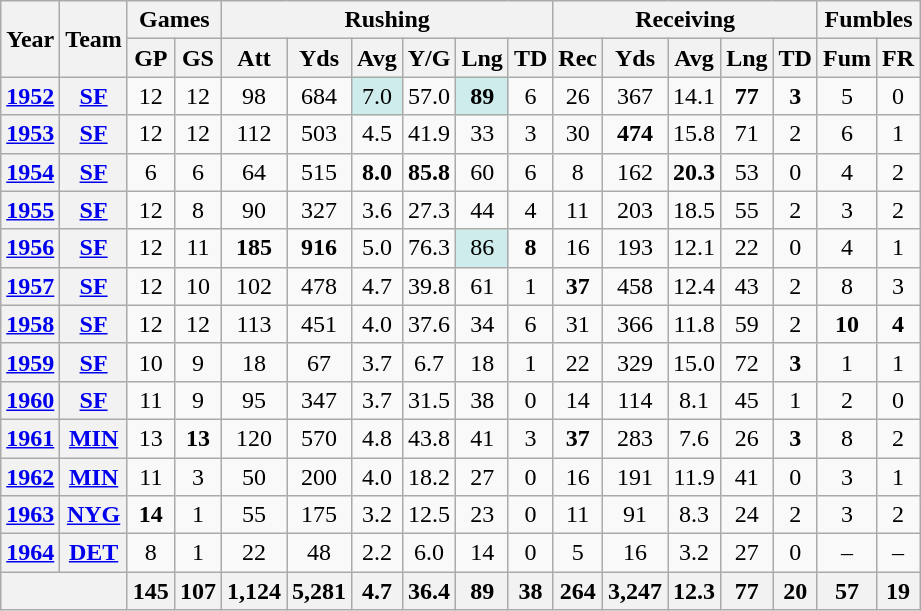<table class= "wikitable" style="text-align:center;">
<tr>
<th rowspan="2">Year</th>
<th rowspan="2">Team</th>
<th colspan="2">Games</th>
<th colspan="6">Rushing</th>
<th colspan="5">Receiving</th>
<th colspan="2">Fumbles</th>
</tr>
<tr>
<th>GP</th>
<th>GS</th>
<th>Att</th>
<th>Yds</th>
<th>Avg</th>
<th>Y/G</th>
<th>Lng</th>
<th>TD</th>
<th>Rec</th>
<th>Yds</th>
<th>Avg</th>
<th>Lng</th>
<th>TD</th>
<th>Fum</th>
<th>FR</th>
</tr>
<tr>
<th><a href='#'>1952</a></th>
<th><a href='#'>SF</a></th>
<td>12</td>
<td>12</td>
<td>98</td>
<td>684</td>
<td style="background:#cfecec;">7.0</td>
<td>57.0</td>
<td style="background:#cfecec;"><strong>89</strong></td>
<td>6</td>
<td>26</td>
<td>367</td>
<td>14.1</td>
<td><strong>77</strong></td>
<td><strong>3</strong></td>
<td>5</td>
<td>0</td>
</tr>
<tr>
<th><a href='#'>1953</a></th>
<th><a href='#'>SF</a></th>
<td>12</td>
<td>12</td>
<td>112</td>
<td>503</td>
<td>4.5</td>
<td>41.9</td>
<td>33</td>
<td>3</td>
<td>30</td>
<td><strong>474</strong></td>
<td>15.8</td>
<td>71</td>
<td>2</td>
<td>6</td>
<td>1</td>
</tr>
<tr>
<th><a href='#'>1954</a></th>
<th><a href='#'>SF</a></th>
<td>6</td>
<td>6</td>
<td>64</td>
<td>515</td>
<td><strong>8.0</strong></td>
<td><strong>85.8</strong></td>
<td>60</td>
<td>6</td>
<td>8</td>
<td>162</td>
<td><strong>20.3</strong></td>
<td>53</td>
<td>0</td>
<td>4</td>
<td>2</td>
</tr>
<tr>
<th><a href='#'>1955</a></th>
<th><a href='#'>SF</a></th>
<td>12</td>
<td>8</td>
<td>90</td>
<td>327</td>
<td>3.6</td>
<td>27.3</td>
<td>44</td>
<td>4</td>
<td>11</td>
<td>203</td>
<td>18.5</td>
<td>55</td>
<td>2</td>
<td>3</td>
<td>2</td>
</tr>
<tr>
<th><a href='#'>1956</a></th>
<th><a href='#'>SF</a></th>
<td>12</td>
<td>11</td>
<td><strong>185</strong></td>
<td><strong>916</strong></td>
<td>5.0</td>
<td>76.3</td>
<td style="background:#cfecec;">86</td>
<td><strong>8</strong></td>
<td>16</td>
<td>193</td>
<td>12.1</td>
<td>22</td>
<td>0</td>
<td>4</td>
<td>1</td>
</tr>
<tr>
<th><a href='#'>1957</a></th>
<th><a href='#'>SF</a></th>
<td>12</td>
<td>10</td>
<td>102</td>
<td>478</td>
<td>4.7</td>
<td>39.8</td>
<td>61</td>
<td>1</td>
<td><strong>37</strong></td>
<td>458</td>
<td>12.4</td>
<td>43</td>
<td>2</td>
<td>8</td>
<td>3</td>
</tr>
<tr>
<th><a href='#'>1958</a></th>
<th><a href='#'>SF</a></th>
<td>12</td>
<td>12</td>
<td>113</td>
<td>451</td>
<td>4.0</td>
<td>37.6</td>
<td>34</td>
<td>6</td>
<td>31</td>
<td>366</td>
<td>11.8</td>
<td>59</td>
<td>2</td>
<td><strong>10</strong></td>
<td><strong>4</strong></td>
</tr>
<tr>
<th><a href='#'>1959</a></th>
<th><a href='#'>SF</a></th>
<td>10</td>
<td>9</td>
<td>18</td>
<td>67</td>
<td>3.7</td>
<td>6.7</td>
<td>18</td>
<td>1</td>
<td>22</td>
<td>329</td>
<td>15.0</td>
<td>72</td>
<td><strong>3</strong></td>
<td>1</td>
<td>1</td>
</tr>
<tr>
<th><a href='#'>1960</a></th>
<th><a href='#'>SF</a></th>
<td>11</td>
<td>9</td>
<td>95</td>
<td>347</td>
<td>3.7</td>
<td>31.5</td>
<td>38</td>
<td>0</td>
<td>14</td>
<td>114</td>
<td>8.1</td>
<td>45</td>
<td>1</td>
<td>2</td>
<td>0</td>
</tr>
<tr>
<th><a href='#'>1961</a></th>
<th><a href='#'>MIN</a></th>
<td>13</td>
<td><strong>13</strong></td>
<td>120</td>
<td>570</td>
<td>4.8</td>
<td>43.8</td>
<td>41</td>
<td>3</td>
<td><strong>37</strong></td>
<td>283</td>
<td>7.6</td>
<td>26</td>
<td><strong>3</strong></td>
<td>8</td>
<td>2</td>
</tr>
<tr>
<th><a href='#'>1962</a></th>
<th><a href='#'>MIN</a></th>
<td>11</td>
<td>3</td>
<td>50</td>
<td>200</td>
<td>4.0</td>
<td>18.2</td>
<td>27</td>
<td>0</td>
<td>16</td>
<td>191</td>
<td>11.9</td>
<td>41</td>
<td>0</td>
<td>3</td>
<td>1</td>
</tr>
<tr>
<th><a href='#'>1963</a></th>
<th><a href='#'>NYG</a></th>
<td><strong>14</strong></td>
<td>1</td>
<td>55</td>
<td>175</td>
<td>3.2</td>
<td>12.5</td>
<td>23</td>
<td>0</td>
<td>11</td>
<td>91</td>
<td>8.3</td>
<td>24</td>
<td>2</td>
<td>3</td>
<td>2</td>
</tr>
<tr>
<th><a href='#'>1964</a></th>
<th><a href='#'>DET</a></th>
<td>8</td>
<td>1</td>
<td>22</td>
<td>48</td>
<td>2.2</td>
<td>6.0</td>
<td>14</td>
<td>0</td>
<td>5</td>
<td>16</td>
<td>3.2</td>
<td>27</td>
<td>0</td>
<td>–</td>
<td>–</td>
</tr>
<tr>
<th colspan="2"></th>
<th>145</th>
<th>107</th>
<th>1,124</th>
<th>5,281</th>
<th>4.7</th>
<th>36.4</th>
<th>89</th>
<th>38</th>
<th>264</th>
<th>3,247</th>
<th>12.3</th>
<th>77</th>
<th>20</th>
<th>57</th>
<th>19</th>
</tr>
</table>
